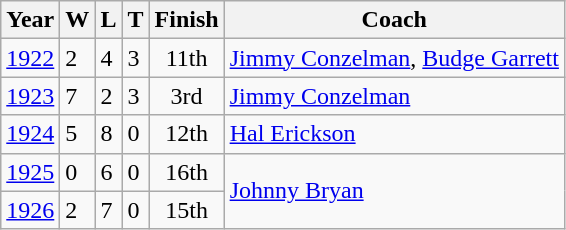<table class="wikitable">
<tr>
<th>Year</th>
<th>W</th>
<th>L</th>
<th>T</th>
<th>Finish</th>
<th>Coach</th>
</tr>
<tr>
<td><a href='#'>1922</a></td>
<td>2</td>
<td>4</td>
<td>3</td>
<td align=center>11th</td>
<td><a href='#'>Jimmy Conzelman</a>, <a href='#'>Budge Garrett</a></td>
</tr>
<tr>
<td><a href='#'>1923</a></td>
<td>7</td>
<td>2</td>
<td>3</td>
<td align=center>3rd</td>
<td><a href='#'>Jimmy Conzelman</a></td>
</tr>
<tr>
<td><a href='#'>1924</a></td>
<td>5</td>
<td>8</td>
<td>0</td>
<td align=center>12th</td>
<td><a href='#'>Hal Erickson</a></td>
</tr>
<tr>
<td><a href='#'>1925</a></td>
<td>0</td>
<td>6</td>
<td>0</td>
<td align=center>16th</td>
<td rowspan=2><a href='#'>Johnny Bryan</a></td>
</tr>
<tr>
<td><a href='#'>1926</a></td>
<td>2</td>
<td>7</td>
<td>0</td>
<td align=center>15th</td>
</tr>
</table>
